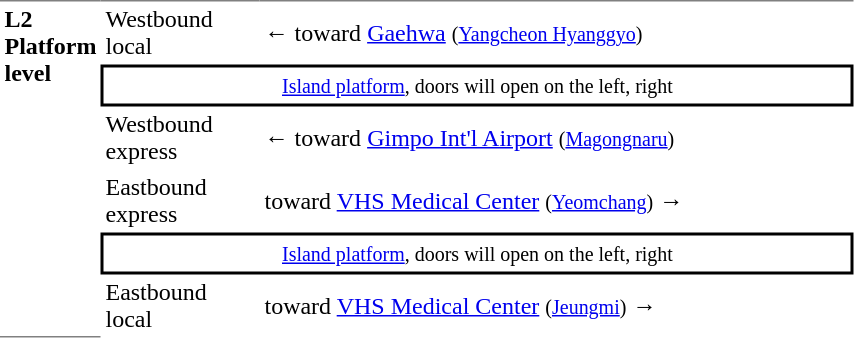<table table border=0 cellspacing=0 cellpadding=3>
<tr>
<td style="border-top:solid 1px gray;border-bottom:solid 1px gray;" width=50 rowspan=10 valign=top><strong>L2<br>Platform level</strong></td>
<td style="border-bottom:solid 0px gray;border-top:solid 1px gray;" width=100>Westbound local</td>
<td style="border-bottom:solid 0px gray;border-top:solid 1px gray;" width=390>←  toward <a href='#'>Gaehwa</a> <small>(<a href='#'>Yangcheon Hyanggyo</a>)</small></td>
</tr>
<tr>
<td style="border-top:solid 2px black;border-right:solid 2px black;border-left:solid 2px black;border-bottom:solid 2px black;text-align:center;" colspan=2><small><a href='#'>Island platform</a>, doors will open on the left, right</small></td>
</tr>
<tr>
<td>Westbound express</td>
<td>← <span> toward <a href='#'>Gimpo Int'l Airport</a> <small> (<a href='#'>Magongnaru</a>)</small></span></td>
</tr>
<tr>
<td>Eastbound express</td>
<td>  toward <a href='#'>VHS Medical Center</a> <small>(<a href='#'>Yeomchang</a>)</small> →</td>
</tr>
<tr>
<td style="border-top:solid 2px black;border-right:solid 2px black;border-left:solid 2px black;border-bottom:solid 2px black;text-align:center;" colspan=2><small><a href='#'>Island platform</a>, doors will open on the left, right</small></td>
</tr>
<tr>
<td>Eastbound local</td>
<td>  toward <a href='#'>VHS Medical Center</a> <small>(<a href='#'>Jeungmi</a>)</small> →</td>
</tr>
</table>
